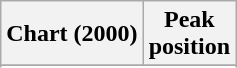<table class="wikitable sortable plainrowheaders" style="text-align:center">
<tr>
<th scope="col">Chart (2000)</th>
<th scope="col">Peak<br>position</th>
</tr>
<tr>
</tr>
<tr>
</tr>
<tr>
</tr>
<tr>
</tr>
<tr>
</tr>
<tr>
</tr>
<tr>
</tr>
<tr>
</tr>
</table>
